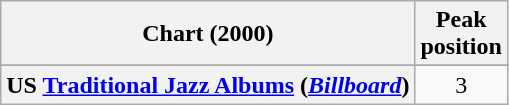<table class="wikitable sortable plainrowheaders" style="text-align:center">
<tr>
<th scope="col">Chart (2000)</th>
<th scope="col">Peak<br>position</th>
</tr>
<tr>
</tr>
<tr>
<th scope="row">US <a href='#'>Traditional Jazz Albums</a> (<em><a href='#'>Billboard</a></em>)</th>
<td>3</td>
</tr>
</table>
